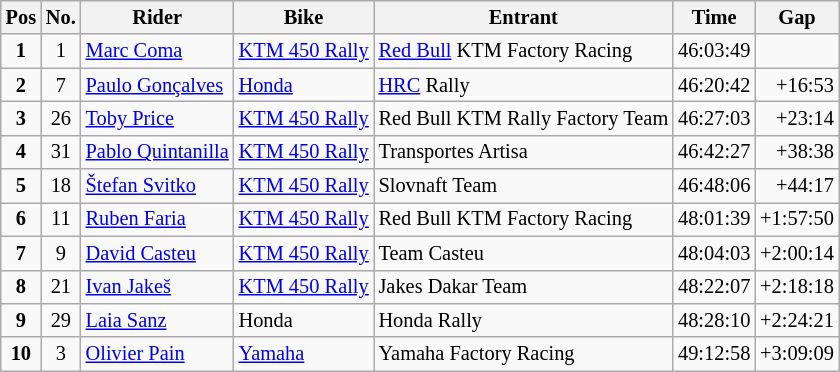<table class="wikitable" style="font-size:85%;">
<tr>
<th>Pos</th>
<th>No.</th>
<th>Rider</th>
<th>Bike</th>
<th>Entrant</th>
<th>Time</th>
<th>Gap</th>
</tr>
<tr>
<td align=center><strong>1</strong></td>
<td align=center>1</td>
<td> <a href='#'>Marc Coma</a></td>
<td><a href='#'>KTM 450 Rally</a></td>
<td><a href='#'>Red Bull</a> KTM Factory Racing</td>
<td>46:03:49</td>
<td></td>
</tr>
<tr>
<td align=center><strong>2</strong></td>
<td align=center>7</td>
<td> <a href='#'>Paulo Gonçalves</a></td>
<td><a href='#'>Honda</a></td>
<td><a href='#'>HRC</a> Rally</td>
<td>46:20:42</td>
<td align=right>+16:53</td>
</tr>
<tr>
<td align=center><strong>3</strong></td>
<td align=center>26</td>
<td> <a href='#'>Toby Price</a></td>
<td><a href='#'>KTM 450 Rally</a></td>
<td>Red Bull KTM Rally Factory Team</td>
<td>46:27:03</td>
<td align=right>+23:14</td>
</tr>
<tr>
<td align=center><strong>4</strong></td>
<td align=center>31</td>
<td> <a href='#'>Pablo Quintanilla</a></td>
<td><a href='#'>KTM 450 Rally</a></td>
<td>Transportes Artisa</td>
<td>46:42:27</td>
<td align=right>+38:38</td>
</tr>
<tr>
<td align=center><strong>5</strong></td>
<td align=center>18</td>
<td> <a href='#'>Štefan Svitko</a></td>
<td><a href='#'>KTM 450 Rally</a></td>
<td>Slovnaft Team</td>
<td>46:48:06</td>
<td align=right>+44:17</td>
</tr>
<tr>
<td align=center><strong>6</strong></td>
<td align=center>11</td>
<td> <a href='#'>Ruben Faria</a></td>
<td><a href='#'>KTM 450 Rally</a></td>
<td>Red Bull KTM Factory Racing</td>
<td>48:01:39</td>
<td align=right>+1:57:50</td>
</tr>
<tr>
<td align=center><strong>7</strong></td>
<td align=center>9</td>
<td> <a href='#'>David Casteu</a></td>
<td><a href='#'>KTM 450 Rally</a></td>
<td>Team Casteu</td>
<td>48:04:03</td>
<td align=right>+2:00:14</td>
</tr>
<tr>
<td align=center><strong>8</strong></td>
<td align=center>21</td>
<td> <a href='#'>Ivan Jakeš</a></td>
<td><a href='#'>KTM 450 Rally</a></td>
<td>Jakes Dakar Team</td>
<td>48:22:07</td>
<td align=right>+2:18:18</td>
</tr>
<tr>
<td align=center><strong>9</strong></td>
<td align=center>29</td>
<td> <a href='#'>Laia Sanz</a></td>
<td>Honda</td>
<td>Honda Rally</td>
<td>48:28:10</td>
<td align=right>+2:24:21</td>
</tr>
<tr>
<td align=center><strong>10</strong></td>
<td align=center>3</td>
<td> <a href='#'>Olivier Pain</a></td>
<td><a href='#'>Yamaha</a></td>
<td>Yamaha Factory Racing</td>
<td>49:12:58</td>
<td align=right>+3:09:09</td>
</tr>
</table>
